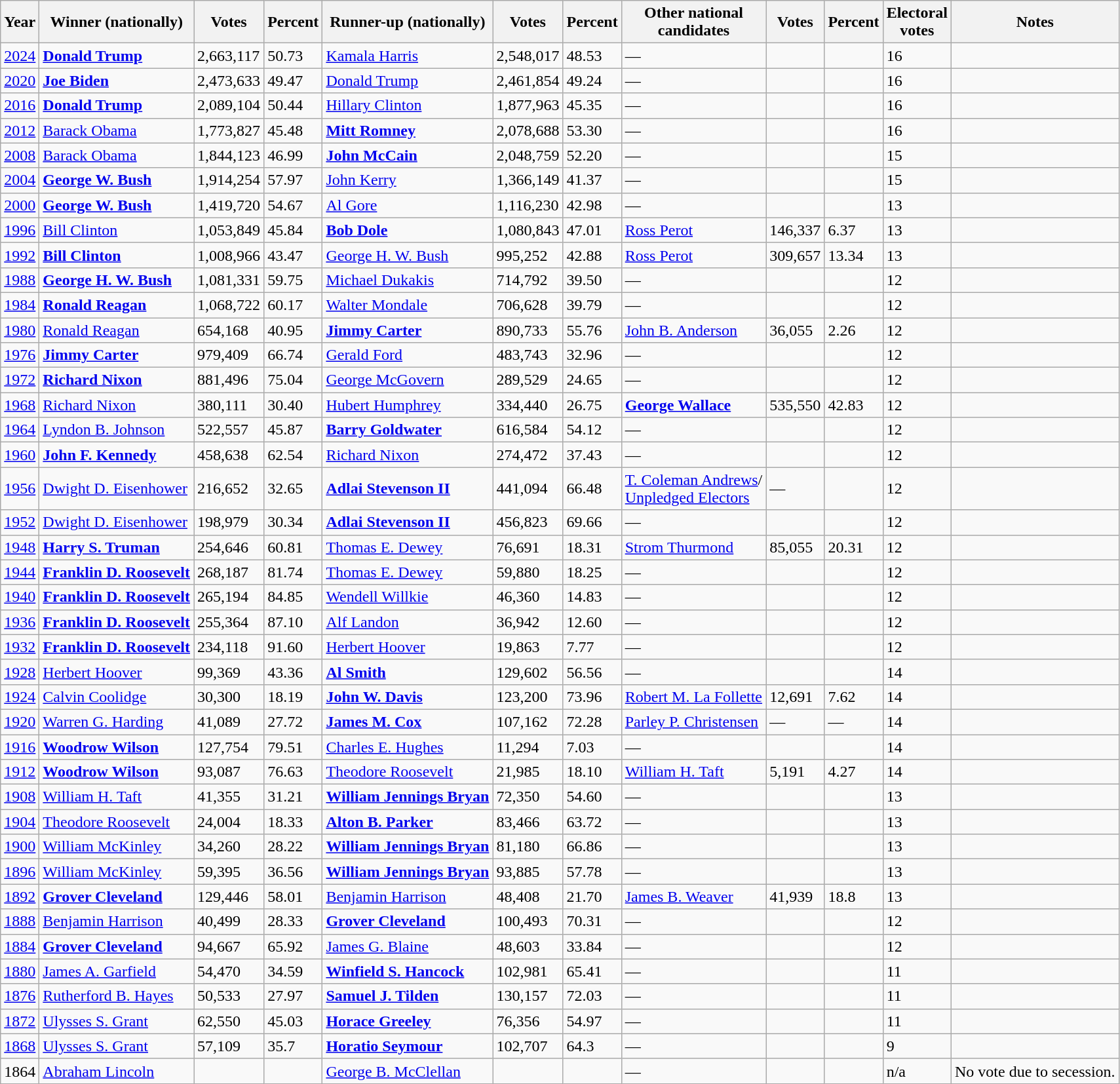<table class="wikitable sortable">
<tr>
<th data-sort-type="number">Year</th>
<th>Winner (nationally)</th>
<th data-sort-type="number">Votes</th>
<th data-sort-type="number">Percent</th>
<th>Runner-up (nationally)</th>
<th data-sort-type="number">Votes</th>
<th data-sort-type="number">Percent</th>
<th>Other national<br>candidates</th>
<th data-sort-type="number">Votes</th>
<th data-sort-type="number">Percent</th>
<th data-sort-type="number">Electoral<br>votes</th>
<th class="unsortable">Notes</th>
</tr>
<tr>
<td><a href='#'>2024</a></td>
<td><strong><a href='#'>Donald Trump</a></strong></td>
<td>2,663,117</td>
<td>50.73</td>
<td><a href='#'>Kamala Harris</a></td>
<td>2,548,017</td>
<td>48.53</td>
<td>—</td>
<td></td>
<td></td>
<td>16</td>
<td></td>
</tr>
<tr>
<td><a href='#'>2020</a></td>
<td><strong><a href='#'>Joe Biden</a></strong></td>
<td>2,473,633</td>
<td>49.47</td>
<td><a href='#'>Donald Trump</a></td>
<td>2,461,854</td>
<td>49.24</td>
<td>—</td>
<td></td>
<td></td>
<td>16</td>
<td></td>
</tr>
<tr>
<td><a href='#'>2016</a></td>
<td><strong><a href='#'>Donald Trump</a></strong></td>
<td>2,089,104</td>
<td>50.44</td>
<td><a href='#'>Hillary Clinton</a></td>
<td>1,877,963</td>
<td>45.35</td>
<td>—</td>
<td></td>
<td></td>
<td>16</td>
<td></td>
</tr>
<tr>
<td><a href='#'>2012</a></td>
<td><a href='#'>Barack Obama</a></td>
<td>1,773,827</td>
<td>45.48</td>
<td><strong><a href='#'>Mitt Romney</a></strong></td>
<td>2,078,688</td>
<td>53.30</td>
<td>—</td>
<td></td>
<td></td>
<td>16</td>
<td></td>
</tr>
<tr>
<td><a href='#'>2008</a></td>
<td><a href='#'>Barack Obama</a></td>
<td>1,844,123</td>
<td>46.99</td>
<td><strong><a href='#'>John McCain</a></strong></td>
<td>2,048,759</td>
<td>52.20</td>
<td>—</td>
<td></td>
<td></td>
<td>15</td>
<td></td>
</tr>
<tr>
<td><a href='#'>2004</a></td>
<td><strong><a href='#'>George W. Bush</a></strong></td>
<td>1,914,254</td>
<td>57.97</td>
<td><a href='#'>John Kerry</a></td>
<td>1,366,149</td>
<td>41.37</td>
<td>—</td>
<td></td>
<td></td>
<td>15</td>
<td></td>
</tr>
<tr>
<td><a href='#'>2000</a></td>
<td><strong><a href='#'>George W. Bush</a></strong></td>
<td>1,419,720</td>
<td>54.67</td>
<td><a href='#'>Al Gore</a></td>
<td>1,116,230</td>
<td>42.98</td>
<td>—</td>
<td></td>
<td></td>
<td>13</td>
<td></td>
</tr>
<tr>
<td><a href='#'>1996</a></td>
<td><a href='#'>Bill Clinton</a></td>
<td>1,053,849</td>
<td>45.84</td>
<td><strong><a href='#'>Bob Dole</a></strong></td>
<td>1,080,843</td>
<td>47.01</td>
<td><a href='#'>Ross Perot</a></td>
<td>146,337</td>
<td>6.37</td>
<td>13</td>
<td></td>
</tr>
<tr>
<td><a href='#'>1992</a></td>
<td><strong><a href='#'>Bill Clinton</a></strong></td>
<td>1,008,966</td>
<td>43.47</td>
<td><a href='#'>George H. W. Bush</a></td>
<td>995,252</td>
<td>42.88</td>
<td><a href='#'>Ross Perot</a></td>
<td>309,657</td>
<td>13.34</td>
<td>13</td>
<td></td>
</tr>
<tr>
<td><a href='#'>1988</a></td>
<td><strong><a href='#'>George H. W. Bush</a></strong></td>
<td>1,081,331</td>
<td>59.75</td>
<td><a href='#'>Michael Dukakis</a></td>
<td>714,792</td>
<td>39.50</td>
<td>—</td>
<td></td>
<td></td>
<td>12</td>
<td></td>
</tr>
<tr>
<td><a href='#'>1984</a></td>
<td><strong><a href='#'>Ronald Reagan</a></strong></td>
<td>1,068,722</td>
<td>60.17</td>
<td><a href='#'>Walter Mondale</a></td>
<td>706,628</td>
<td>39.79</td>
<td>—</td>
<td></td>
<td></td>
<td>12</td>
<td></td>
</tr>
<tr>
<td><a href='#'>1980</a></td>
<td><a href='#'>Ronald Reagan</a></td>
<td>654,168</td>
<td>40.95</td>
<td><strong><a href='#'>Jimmy Carter</a></strong></td>
<td>890,733</td>
<td>55.76</td>
<td><a href='#'>John B. Anderson</a></td>
<td>36,055</td>
<td>2.26</td>
<td>12</td>
<td></td>
</tr>
<tr>
<td><a href='#'>1976</a></td>
<td><strong><a href='#'>Jimmy Carter</a></strong></td>
<td>979,409</td>
<td>66.74</td>
<td><a href='#'>Gerald Ford</a></td>
<td>483,743</td>
<td>32.96</td>
<td>—</td>
<td></td>
<td></td>
<td>12</td>
<td></td>
</tr>
<tr>
<td><a href='#'>1972</a></td>
<td><strong><a href='#'>Richard Nixon</a></strong></td>
<td>881,496</td>
<td>75.04</td>
<td><a href='#'>George McGovern</a></td>
<td>289,529</td>
<td>24.65</td>
<td>—</td>
<td></td>
<td></td>
<td>12</td>
<td></td>
</tr>
<tr>
<td><a href='#'>1968</a></td>
<td><a href='#'>Richard Nixon</a></td>
<td>380,111</td>
<td>30.40</td>
<td><a href='#'>Hubert Humphrey</a></td>
<td>334,440</td>
<td>26.75</td>
<td><strong><a href='#'>George Wallace</a></strong></td>
<td>535,550</td>
<td>42.83</td>
<td>12</td>
<td></td>
</tr>
<tr>
<td><a href='#'>1964</a></td>
<td><a href='#'>Lyndon B. Johnson</a></td>
<td>522,557</td>
<td>45.87</td>
<td><strong><a href='#'>Barry Goldwater</a></strong></td>
<td>616,584</td>
<td>54.12</td>
<td>—</td>
<td></td>
<td></td>
<td>12</td>
<td></td>
</tr>
<tr>
<td><a href='#'>1960</a></td>
<td><strong><a href='#'>John F. Kennedy</a></strong></td>
<td>458,638</td>
<td>62.54</td>
<td><a href='#'>Richard Nixon</a></td>
<td>274,472</td>
<td>37.43</td>
<td>—</td>
<td></td>
<td></td>
<td>12</td>
<td></td>
</tr>
<tr>
<td><a href='#'>1956</a></td>
<td><a href='#'>Dwight D. Eisenhower</a></td>
<td>216,652</td>
<td>32.65</td>
<td><strong><a href='#'>Adlai Stevenson II</a></strong></td>
<td>441,094</td>
<td>66.48</td>
<td><a href='#'>T. Coleman Andrews</a>/<br><a href='#'>Unpledged Electors</a></td>
<td>—</td>
<td></td>
<td>12</td>
<td></td>
</tr>
<tr>
<td><a href='#'>1952</a></td>
<td><a href='#'>Dwight D. Eisenhower</a></td>
<td>198,979</td>
<td>30.34</td>
<td><strong><a href='#'>Adlai Stevenson II</a></strong></td>
<td>456,823</td>
<td>69.66</td>
<td>—</td>
<td></td>
<td></td>
<td>12</td>
<td></td>
</tr>
<tr>
<td><a href='#'>1948</a></td>
<td><strong><a href='#'>Harry S. Truman</a></strong></td>
<td>254,646</td>
<td>60.81</td>
<td><a href='#'>Thomas E. Dewey</a></td>
<td>76,691</td>
<td>18.31</td>
<td><a href='#'>Strom Thurmond</a></td>
<td>85,055</td>
<td>20.31</td>
<td>12</td>
<td></td>
</tr>
<tr>
<td><a href='#'>1944</a></td>
<td><strong><a href='#'>Franklin D. Roosevelt</a></strong></td>
<td>268,187</td>
<td>81.74</td>
<td><a href='#'>Thomas E. Dewey</a></td>
<td>59,880</td>
<td>18.25</td>
<td>—</td>
<td></td>
<td></td>
<td>12</td>
<td></td>
</tr>
<tr>
<td><a href='#'>1940</a></td>
<td><strong><a href='#'>Franklin D. Roosevelt</a></strong></td>
<td>265,194</td>
<td>84.85</td>
<td><a href='#'>Wendell Willkie</a></td>
<td>46,360</td>
<td>14.83</td>
<td>—</td>
<td></td>
<td></td>
<td>12</td>
<td></td>
</tr>
<tr>
<td><a href='#'>1936</a></td>
<td><strong><a href='#'>Franklin D. Roosevelt</a></strong></td>
<td>255,364</td>
<td>87.10</td>
<td><a href='#'>Alf Landon</a></td>
<td>36,942</td>
<td>12.60</td>
<td>—</td>
<td></td>
<td></td>
<td>12</td>
<td></td>
</tr>
<tr>
<td><a href='#'>1932</a></td>
<td><strong><a href='#'>Franklin D. Roosevelt</a></strong></td>
<td>234,118</td>
<td>91.60</td>
<td><a href='#'>Herbert Hoover</a></td>
<td>19,863</td>
<td>7.77</td>
<td>—</td>
<td></td>
<td></td>
<td>12</td>
<td></td>
</tr>
<tr>
<td><a href='#'>1928</a></td>
<td><a href='#'>Herbert Hoover</a></td>
<td>99,369</td>
<td>43.36</td>
<td><strong><a href='#'>Al Smith</a></strong></td>
<td>129,602</td>
<td>56.56</td>
<td>—</td>
<td></td>
<td></td>
<td>14</td>
<td></td>
</tr>
<tr>
<td><a href='#'>1924</a></td>
<td><a href='#'>Calvin Coolidge</a></td>
<td>30,300</td>
<td>18.19</td>
<td><strong><a href='#'>John W. Davis</a></strong></td>
<td>123,200</td>
<td>73.96</td>
<td><a href='#'>Robert M. La Follette</a></td>
<td>12,691</td>
<td>7.62</td>
<td>14</td>
<td></td>
</tr>
<tr>
<td><a href='#'>1920</a></td>
<td><a href='#'>Warren G. Harding</a></td>
<td>41,089</td>
<td>27.72</td>
<td><strong><a href='#'>James M. Cox</a></strong></td>
<td>107,162</td>
<td>72.28</td>
<td><a href='#'>Parley P. Christensen</a></td>
<td>—</td>
<td>—</td>
<td>14</td>
<td></td>
</tr>
<tr>
<td><a href='#'>1916</a></td>
<td><strong><a href='#'>Woodrow Wilson</a></strong></td>
<td>127,754</td>
<td>79.51</td>
<td><a href='#'>Charles E. Hughes</a></td>
<td>11,294</td>
<td>7.03</td>
<td>—</td>
<td></td>
<td></td>
<td>14</td>
<td></td>
</tr>
<tr>
<td><a href='#'>1912</a></td>
<td><strong><a href='#'>Woodrow Wilson</a></strong></td>
<td>93,087</td>
<td>76.63</td>
<td><a href='#'>Theodore Roosevelt</a></td>
<td>21,985</td>
<td>18.10</td>
<td><a href='#'>William H. Taft</a></td>
<td>5,191</td>
<td>4.27</td>
<td>14</td>
<td></td>
</tr>
<tr>
<td><a href='#'>1908</a></td>
<td><a href='#'>William H. Taft</a></td>
<td>41,355</td>
<td>31.21</td>
<td><strong><a href='#'>William Jennings Bryan</a></strong></td>
<td>72,350</td>
<td>54.60</td>
<td>—</td>
<td></td>
<td></td>
<td>13</td>
<td></td>
</tr>
<tr>
<td><a href='#'>1904</a></td>
<td><a href='#'>Theodore Roosevelt</a></td>
<td>24,004</td>
<td>18.33</td>
<td><strong><a href='#'>Alton B. Parker</a></strong></td>
<td>83,466</td>
<td>63.72</td>
<td>—</td>
<td></td>
<td></td>
<td>13</td>
<td></td>
</tr>
<tr>
<td><a href='#'>1900</a></td>
<td><a href='#'>William McKinley</a></td>
<td>34,260</td>
<td>28.22</td>
<td><strong><a href='#'>William Jennings Bryan</a></strong></td>
<td>81,180</td>
<td>66.86</td>
<td>—</td>
<td></td>
<td></td>
<td>13</td>
<td></td>
</tr>
<tr>
<td><a href='#'>1896</a></td>
<td><a href='#'>William McKinley</a></td>
<td>59,395</td>
<td>36.56</td>
<td><strong><a href='#'>William Jennings Bryan</a></strong></td>
<td>93,885</td>
<td>57.78</td>
<td>—</td>
<td></td>
<td></td>
<td>13</td>
<td></td>
</tr>
<tr>
<td><a href='#'>1892</a></td>
<td><strong><a href='#'>Grover Cleveland</a></strong></td>
<td>129,446</td>
<td>58.01</td>
<td><a href='#'>Benjamin Harrison</a></td>
<td>48,408</td>
<td>21.70</td>
<td><a href='#'>James B. Weaver</a></td>
<td>41,939</td>
<td>18.8</td>
<td>13</td>
<td></td>
</tr>
<tr>
<td><a href='#'>1888</a></td>
<td><a href='#'>Benjamin Harrison</a></td>
<td>40,499</td>
<td>28.33</td>
<td><strong><a href='#'>Grover Cleveland</a></strong></td>
<td>100,493</td>
<td>70.31</td>
<td>—</td>
<td></td>
<td></td>
<td>12</td>
<td></td>
</tr>
<tr>
<td><a href='#'>1884</a></td>
<td><strong><a href='#'>Grover Cleveland</a></strong></td>
<td>94,667</td>
<td>65.92</td>
<td><a href='#'>James G. Blaine</a></td>
<td>48,603</td>
<td>33.84</td>
<td>—</td>
<td></td>
<td></td>
<td>12</td>
<td></td>
</tr>
<tr>
<td><a href='#'>1880</a></td>
<td><a href='#'>James A. Garfield</a></td>
<td>54,470</td>
<td>34.59</td>
<td><strong><a href='#'>Winfield S. Hancock</a></strong></td>
<td>102,981</td>
<td>65.41</td>
<td>—</td>
<td></td>
<td></td>
<td>11</td>
<td></td>
</tr>
<tr>
<td><a href='#'>1876</a></td>
<td><a href='#'>Rutherford B. Hayes</a></td>
<td>50,533</td>
<td>27.97</td>
<td><strong><a href='#'>Samuel J. Tilden</a></strong></td>
<td>130,157</td>
<td>72.03</td>
<td>—</td>
<td></td>
<td></td>
<td>11</td>
<td></td>
</tr>
<tr>
<td><a href='#'>1872</a></td>
<td><a href='#'>Ulysses S. Grant</a></td>
<td>62,550</td>
<td>45.03</td>
<td><strong><a href='#'>Horace Greeley</a></strong></td>
<td>76,356</td>
<td>54.97</td>
<td>—</td>
<td></td>
<td></td>
<td>11</td>
<td></td>
</tr>
<tr>
<td><a href='#'>1868</a></td>
<td><a href='#'>Ulysses S. Grant</a></td>
<td>57,109</td>
<td>35.7</td>
<td><strong><a href='#'>Horatio Seymour</a></strong></td>
<td>102,707</td>
<td>64.3</td>
<td>—</td>
<td></td>
<td></td>
<td>9</td>
<td></td>
</tr>
<tr>
<td>1864</td>
<td><a href='#'>Abraham Lincoln</a></td>
<td></td>
<td></td>
<td><a href='#'>George B. McClellan</a></td>
<td></td>
<td></td>
<td>—</td>
<td></td>
<td></td>
<td>n/a</td>
<td>No vote due to secession.</td>
</tr>
</table>
